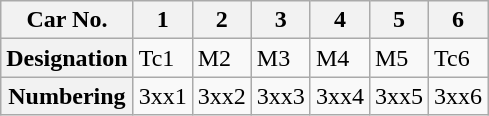<table class="wikitable">
<tr>
<th>Car No.</th>
<th>1</th>
<th>2</th>
<th>3</th>
<th>4</th>
<th>5</th>
<th>6</th>
</tr>
<tr>
<th>Designation</th>
<td>Tc1</td>
<td>M2</td>
<td>M3</td>
<td>M4</td>
<td>M5</td>
<td>Tc6</td>
</tr>
<tr>
<th>Numbering</th>
<td>3xx1</td>
<td>3xx2</td>
<td>3xx3</td>
<td>3xx4</td>
<td>3xx5</td>
<td>3xx6</td>
</tr>
</table>
